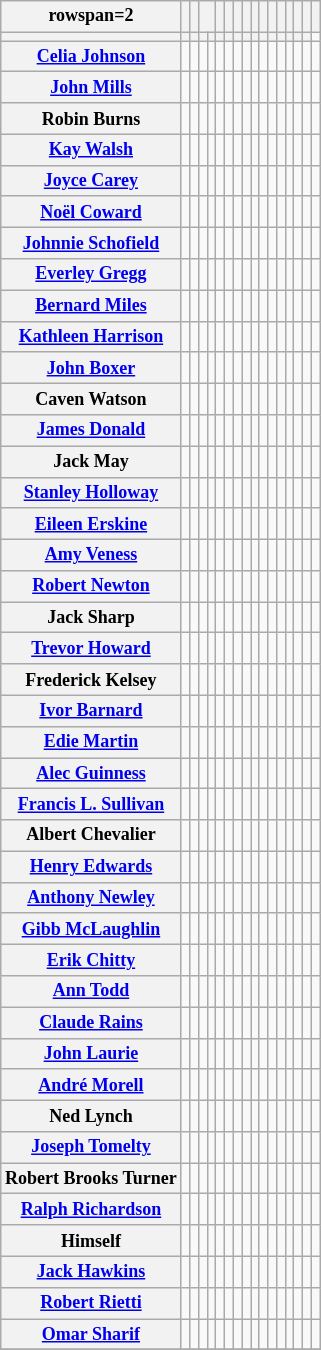<table class="wikitable plainrowheaders" style="text-align:center;font-size:75%">
<tr>
<th>rowspan=2 </th>
<th></th>
<th></th>
<th colspan="2"></th>
<th></th>
<th></th>
<th></th>
<th></th>
<th></th>
<th></th>
<th></th>
<th></th>
<th></th>
<th></th>
<th></th>
<th></th>
</tr>
<tr>
<th></th>
<th></th>
<th></th>
<th></th>
<th></th>
<th></th>
<th></th>
<th></th>
<th></th>
<th></th>
<th></th>
<th></th>
<th></th>
<th></th>
<th></th>
<th></th>
</tr>
<tr>
<th><a href='#'>Celia Johnson</a></th>
<td></td>
<td></td>
<td></td>
<td></td>
<td></td>
<td></td>
<td></td>
<td></td>
<td></td>
<td></td>
<td></td>
<td></td>
<td></td>
<td></td>
<td></td>
<td></td>
</tr>
<tr>
<th><a href='#'>John Mills</a></th>
<td></td>
<td></td>
<td></td>
<td></td>
<td></td>
<td></td>
<td></td>
<td></td>
<td></td>
<td></td>
<td></td>
<td></td>
<td></td>
<td></td>
<td></td>
<td></td>
</tr>
<tr>
<th>Robin Burns</th>
<td></td>
<td></td>
<td></td>
<td></td>
<td></td>
<td></td>
<td></td>
<td></td>
<td></td>
<td></td>
<td></td>
<td></td>
<td></td>
<td></td>
<td></td>
<td></td>
</tr>
<tr>
<th><a href='#'>Kay Walsh</a></th>
<td></td>
<td></td>
<td></td>
<td></td>
<td></td>
<td></td>
<td></td>
<td></td>
<td></td>
<td></td>
<td></td>
<td></td>
<td></td>
<td></td>
<td></td>
<td></td>
</tr>
<tr>
<th><a href='#'>Joyce Carey</a></th>
<td></td>
<td></td>
<td></td>
<td></td>
<td></td>
<td></td>
<td></td>
<td></td>
<td></td>
<td></td>
<td></td>
<td></td>
<td></td>
<td></td>
<td></td>
<td></td>
</tr>
<tr>
<th><a href='#'>Noël Coward</a></th>
<td></td>
<td></td>
<td></td>
<td></td>
<td></td>
<td></td>
<td></td>
<td></td>
<td></td>
<td></td>
<td></td>
<td></td>
<td></td>
<td></td>
<td></td>
<td></td>
</tr>
<tr>
<th><a href='#'>Johnnie Schofield</a></th>
<td></td>
<td></td>
<td></td>
<td></td>
<td></td>
<td></td>
<td></td>
<td></td>
<td></td>
<td></td>
<td></td>
<td></td>
<td></td>
<td></td>
<td></td>
<td></td>
</tr>
<tr>
<th><a href='#'>Everley Gregg</a></th>
<td></td>
<td></td>
<td></td>
<td></td>
<td></td>
<td></td>
<td></td>
<td></td>
<td></td>
<td></td>
<td></td>
<td></td>
<td></td>
<td></td>
<td></td>
<td></td>
</tr>
<tr>
<th><a href='#'>Bernard Miles</a></th>
<td></td>
<td></td>
<td></td>
<td></td>
<td></td>
<td></td>
<td></td>
<td></td>
<td></td>
<td></td>
<td></td>
<td></td>
<td></td>
<td></td>
<td></td>
<td></td>
</tr>
<tr>
<th><a href='#'>Kathleen Harrison</a></th>
<td></td>
<td></td>
<td></td>
<td></td>
<td></td>
<td></td>
<td></td>
<td></td>
<td></td>
<td></td>
<td></td>
<td></td>
<td></td>
<td></td>
<td></td>
<td></td>
</tr>
<tr>
<th><a href='#'>John Boxer</a></th>
<td></td>
<td></td>
<td></td>
<td></td>
<td></td>
<td></td>
<td></td>
<td></td>
<td></td>
<td></td>
<td></td>
<td></td>
<td></td>
<td></td>
<td></td>
<td></td>
</tr>
<tr>
<th>Caven Watson</th>
<td></td>
<td></td>
<td></td>
<td></td>
<td></td>
<td></td>
<td></td>
<td></td>
<td></td>
<td></td>
<td></td>
<td></td>
<td></td>
<td></td>
<td></td>
<td></td>
</tr>
<tr>
<th><a href='#'>James Donald</a></th>
<td></td>
<td></td>
<td></td>
<td></td>
<td></td>
<td></td>
<td></td>
<td></td>
<td></td>
<td></td>
<td></td>
<td></td>
<td></td>
<td></td>
<td></td>
<td></td>
</tr>
<tr>
<th>Jack May</th>
<td></td>
<td></td>
<td></td>
<td></td>
<td></td>
<td></td>
<td></td>
<td></td>
<td></td>
<td></td>
<td></td>
<td></td>
<td></td>
<td></td>
<td></td>
<td></td>
</tr>
<tr>
<th><a href='#'>Stanley Holloway</a></th>
<td></td>
<td></td>
<td></td>
<td></td>
<td></td>
<td></td>
<td></td>
<td></td>
<td></td>
<td></td>
<td></td>
<td></td>
<td></td>
<td></td>
<td></td>
<td></td>
</tr>
<tr>
<th><a href='#'>Eileen Erskine</a></th>
<td></td>
<td></td>
<td></td>
<td></td>
<td></td>
<td></td>
<td></td>
<td></td>
<td></td>
<td></td>
<td></td>
<td></td>
<td></td>
<td></td>
<td></td>
<td></td>
</tr>
<tr>
<th><a href='#'>Amy Veness</a></th>
<td></td>
<td></td>
<td></td>
<td></td>
<td></td>
<td></td>
<td></td>
<td></td>
<td></td>
<td></td>
<td></td>
<td></td>
<td></td>
<td></td>
<td></td>
<td></td>
</tr>
<tr>
<th><a href='#'>Robert Newton</a></th>
<td></td>
<td></td>
<td></td>
<td></td>
<td></td>
<td></td>
<td></td>
<td></td>
<td></td>
<td></td>
<td></td>
<td></td>
<td></td>
<td></td>
<td></td>
<td></td>
</tr>
<tr>
<th>Jack Sharp</th>
<td></td>
<td></td>
<td></td>
<td></td>
<td></td>
<td></td>
<td></td>
<td></td>
<td></td>
<td></td>
<td></td>
<td></td>
<td></td>
<td></td>
<td></td>
<td></td>
</tr>
<tr>
<th><a href='#'>Trevor Howard</a></th>
<td></td>
<td></td>
<td></td>
<td></td>
<td></td>
<td></td>
<td></td>
<td></td>
<td></td>
<td></td>
<td></td>
<td></td>
<td></td>
<td></td>
<td></td>
<td></td>
</tr>
<tr>
<th>Frederick Kelsey</th>
<td></td>
<td></td>
<td></td>
<td></td>
<td></td>
<td></td>
<td></td>
<td></td>
<td></td>
<td></td>
<td></td>
<td></td>
<td></td>
<td></td>
<td></td>
<td></td>
</tr>
<tr>
<th><a href='#'>Ivor Barnard</a></th>
<td></td>
<td></td>
<td></td>
<td></td>
<td></td>
<td></td>
<td></td>
<td></td>
<td></td>
<td></td>
<td></td>
<td></td>
<td></td>
<td></td>
<td></td>
<td></td>
</tr>
<tr>
<th><a href='#'>Edie Martin</a></th>
<td></td>
<td></td>
<td></td>
<td></td>
<td></td>
<td></td>
<td></td>
<td></td>
<td></td>
<td></td>
<td></td>
<td></td>
<td></td>
<td></td>
<td></td>
<td></td>
</tr>
<tr>
<th><a href='#'>Alec Guinness</a></th>
<td></td>
<td></td>
<td></td>
<td></td>
<td></td>
<td></td>
<td></td>
<td></td>
<td></td>
<td></td>
<td></td>
<td></td>
<td></td>
<td></td>
<td></td>
<td></td>
</tr>
<tr>
<th><a href='#'>Francis L. Sullivan</a></th>
<td></td>
<td></td>
<td></td>
<td></td>
<td></td>
<td></td>
<td></td>
<td></td>
<td></td>
<td></td>
<td></td>
<td></td>
<td></td>
<td></td>
<td></td>
<td></td>
</tr>
<tr>
<th>Albert Chevalier</th>
<td></td>
<td></td>
<td></td>
<td></td>
<td></td>
<td></td>
<td></td>
<td></td>
<td></td>
<td></td>
<td></td>
<td></td>
<td></td>
<td></td>
<td></td>
<td></td>
</tr>
<tr>
<th><a href='#'>Henry Edwards</a></th>
<td></td>
<td></td>
<td></td>
<td></td>
<td></td>
<td></td>
<td></td>
<td></td>
<td></td>
<td></td>
<td></td>
<td></td>
<td></td>
<td></td>
<td></td>
<td></td>
</tr>
<tr>
<th><a href='#'>Anthony Newley</a></th>
<td></td>
<td></td>
<td></td>
<td></td>
<td></td>
<td></td>
<td></td>
<td></td>
<td></td>
<td></td>
<td></td>
<td></td>
<td></td>
<td></td>
<td></td>
<td></td>
</tr>
<tr>
<th><a href='#'>Gibb McLaughlin</a></th>
<td></td>
<td></td>
<td></td>
<td></td>
<td></td>
<td></td>
<td></td>
<td></td>
<td></td>
<td></td>
<td></td>
<td></td>
<td></td>
<td></td>
<td></td>
<td></td>
</tr>
<tr>
<th><a href='#'>Erik Chitty</a></th>
<td></td>
<td></td>
<td></td>
<td></td>
<td></td>
<td></td>
<td></td>
<td></td>
<td></td>
<td></td>
<td></td>
<td></td>
<td></td>
<td></td>
<td></td>
<td></td>
</tr>
<tr>
<th><a href='#'>Ann Todd</a></th>
<td></td>
<td></td>
<td></td>
<td></td>
<td></td>
<td></td>
<td></td>
<td></td>
<td></td>
<td></td>
<td></td>
<td></td>
<td></td>
<td></td>
<td></td>
<td></td>
</tr>
<tr>
<th><a href='#'>Claude Rains</a></th>
<td></td>
<td></td>
<td></td>
<td></td>
<td></td>
<td></td>
<td></td>
<td></td>
<td></td>
<td></td>
<td></td>
<td></td>
<td></td>
<td></td>
<td></td>
<td></td>
</tr>
<tr>
<th><a href='#'>John Laurie</a></th>
<td></td>
<td></td>
<td></td>
<td></td>
<td></td>
<td></td>
<td></td>
<td></td>
<td></td>
<td></td>
<td></td>
<td></td>
<td></td>
<td></td>
<td></td>
<td></td>
</tr>
<tr>
<th><a href='#'>André Morell</a></th>
<td></td>
<td></td>
<td></td>
<td></td>
<td></td>
<td></td>
<td></td>
<td></td>
<td></td>
<td></td>
<td></td>
<td></td>
<td></td>
<td></td>
<td></td>
<td></td>
</tr>
<tr>
<th>Ned Lynch</th>
<td></td>
<td></td>
<td></td>
<td></td>
<td></td>
<td></td>
<td></td>
<td></td>
<td></td>
<td></td>
<td></td>
<td></td>
<td></td>
<td></td>
<td></td>
<td></td>
</tr>
<tr>
<th><a href='#'>Joseph Tomelty</a></th>
<td></td>
<td></td>
<td></td>
<td></td>
<td></td>
<td></td>
<td></td>
<td></td>
<td></td>
<td></td>
<td></td>
<td></td>
<td></td>
<td></td>
<td></td>
<td></td>
</tr>
<tr>
<th>Robert Brooks Turner</th>
<td></td>
<td></td>
<td></td>
<td></td>
<td></td>
<td></td>
<td></td>
<td></td>
<td></td>
<td></td>
<td></td>
<td></td>
<td></td>
<td></td>
<td></td>
<td></td>
</tr>
<tr>
<th><a href='#'>Ralph Richardson</a></th>
<td></td>
<td></td>
<td></td>
<td></td>
<td></td>
<td></td>
<td></td>
<td></td>
<td></td>
<td></td>
<td></td>
<td></td>
<td></td>
<td></td>
<td></td>
<td></td>
</tr>
<tr>
<th>Himself</th>
<td></td>
<td></td>
<td></td>
<td></td>
<td></td>
<td></td>
<td></td>
<td></td>
<td></td>
<td></td>
<td></td>
<td></td>
<td></td>
<td></td>
<td></td>
<td></td>
</tr>
<tr>
<th><a href='#'>Jack Hawkins</a></th>
<td></td>
<td></td>
<td></td>
<td></td>
<td></td>
<td></td>
<td></td>
<td></td>
<td></td>
<td></td>
<td></td>
<td></td>
<td></td>
<td></td>
<td></td>
<td></td>
</tr>
<tr>
<th><a href='#'>Robert Rietti</a></th>
<td></td>
<td></td>
<td></td>
<td></td>
<td></td>
<td></td>
<td></td>
<td></td>
<td></td>
<td></td>
<td></td>
<td></td>
<td></td>
<td></td>
<td></td>
<td></td>
</tr>
<tr>
<th><a href='#'>Omar Sharif</a></th>
<td></td>
<td></td>
<td></td>
<td></td>
<td></td>
<td></td>
<td></td>
<td></td>
<td></td>
<td></td>
<td></td>
<td></td>
<td></td>
<td></td>
<td></td>
<td></td>
</tr>
<tr>
</tr>
</table>
